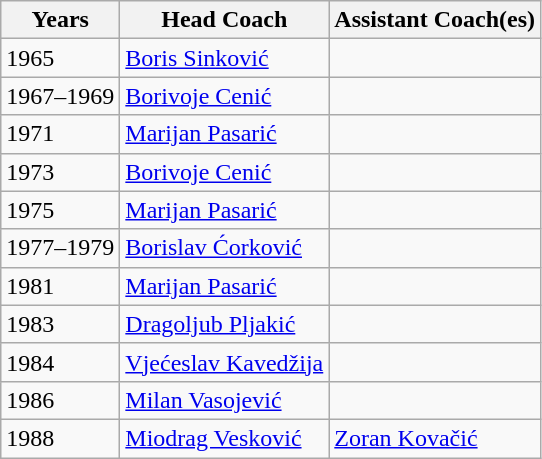<table class="wikitable">
<tr>
<th>Years</th>
<th>Head Coach</th>
<th>Assistant Coach(es)</th>
</tr>
<tr>
<td>1965</td>
<td><a href='#'>Boris Sinković</a></td>
<td></td>
</tr>
<tr>
<td>1967–1969</td>
<td><a href='#'>Borivoje Cenić</a></td>
<td></td>
</tr>
<tr>
<td>1971</td>
<td><a href='#'>Marijan Pasarić</a></td>
<td></td>
</tr>
<tr>
<td>1973</td>
<td><a href='#'>Borivoje Cenić</a></td>
<td></td>
</tr>
<tr>
<td>1975</td>
<td><a href='#'>Marijan Pasarić</a></td>
<td></td>
</tr>
<tr>
<td>1977–1979</td>
<td><a href='#'>Borislav Ćorković</a></td>
<td></td>
</tr>
<tr>
<td>1981</td>
<td><a href='#'>Marijan Pasarić</a></td>
<td></td>
</tr>
<tr>
<td>1983</td>
<td><a href='#'>Dragoljub Pljakić</a></td>
<td></td>
</tr>
<tr>
<td>1984</td>
<td><a href='#'>Vjećeslav Kavedžija</a></td>
<td></td>
</tr>
<tr>
<td>1986</td>
<td><a href='#'>Milan Vasojević</a></td>
<td></td>
</tr>
<tr>
<td>1988</td>
<td><a href='#'>Miodrag Vesković</a></td>
<td><a href='#'>Zoran Kovačić</a></td>
</tr>
</table>
